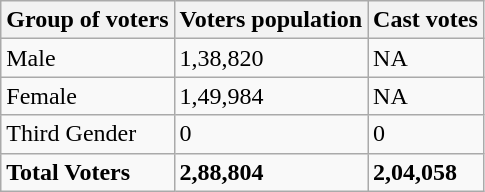<table class="wikitable" |>
<tr>
<th>Group of voters</th>
<th>Voters population</th>
<th>Cast votes</th>
</tr>
<tr>
<td>Male</td>
<td>1,38,820</td>
<td>NA</td>
</tr>
<tr>
<td>Female</td>
<td>1,49,984</td>
<td>NA</td>
</tr>
<tr>
<td>Third Gender</td>
<td>0</td>
<td>0</td>
</tr>
<tr>
<td><strong>Total Voters</strong></td>
<td><strong>2,88,804</strong></td>
<td><strong>2,04,058</strong></td>
</tr>
</table>
